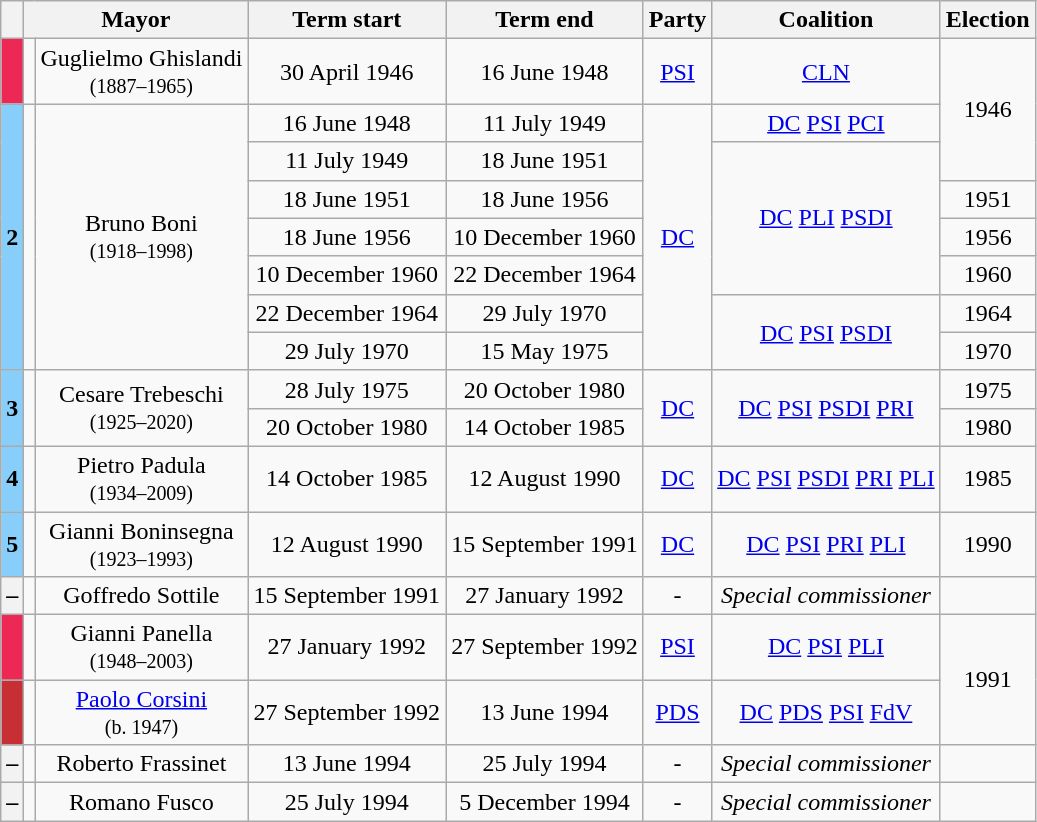<table class="wikitable" style="text-align: center;">
<tr>
<th class=unsortable> </th>
<th colspan=2>Mayor</th>
<th>Term start</th>
<th>Term end</th>
<th>Party</th>
<th>Coalition</th>
<th>Election</th>
</tr>
<tr>
<th style="background:#ED2855;"></th>
<td></td>
<td>Guglielmo Ghislandi<br><small>(1887–1965)</small></td>
<td>30 April 1946</td>
<td>16 June 1948</td>
<td><a href='#'>PSI</a></td>
<td align=center><a href='#'>CLN</a></td>
<td rowspan=3>1946</td>
</tr>
<tr>
<th rowspan=7 style="background:#87CEFA;">2</th>
<td rowspan=7></td>
<td rowspan=7>Bruno Boni<br><small>(1918–1998)</small></td>
<td>16 June 1948</td>
<td>11 July 1949</td>
<td rowspan=7><a href='#'>DC</a></td>
<td><a href='#'>DC</a>  <a href='#'>PSI</a>  <a href='#'>PCI</a></td>
</tr>
<tr>
<td>11 July 1949</td>
<td>18 June 1951</td>
<td rowspan=4><a href='#'>DC</a>  <a href='#'>PLI</a>  <a href='#'>PSDI</a></td>
</tr>
<tr>
<td>18 June 1951</td>
<td>18 June 1956</td>
<td>1951</td>
</tr>
<tr>
<td>18 June 1956</td>
<td>10 December 1960</td>
<td>1956</td>
</tr>
<tr>
<td>10 December 1960</td>
<td>22 December 1964</td>
<td>1960</td>
</tr>
<tr>
<td>22 December 1964</td>
<td>29 July 1970</td>
<td rowspan=2><a href='#'>DC</a>  <a href='#'>PSI</a>  <a href='#'>PSDI</a></td>
<td>1964</td>
</tr>
<tr>
<td>29 July 1970</td>
<td>15 May 1975</td>
<td>1970</td>
</tr>
<tr>
<th rowspan=2 style="background:#87CEFA;">3</th>
<td rowspan=2></td>
<td rowspan=2>Cesare Trebeschi<br><small>(1925–2020)</small></td>
<td>28 July 1975</td>
<td>20 October 1980</td>
<td rowspan=2><a href='#'>DC</a></td>
<td rowspan=2><a href='#'>DC</a>  <a href='#'>PSI</a>  <a href='#'>PSDI</a>  <a href='#'>PRI</a></td>
<td>1975</td>
</tr>
<tr>
<td>20 October 1980</td>
<td>14 October 1985</td>
<td>1980</td>
</tr>
<tr>
<th style="background:#87CEFA;">4</th>
<td></td>
<td>Pietro Padula<br><small>(1934–2009)</small></td>
<td>14 October 1985</td>
<td>12 August 1990</td>
<td><a href='#'>DC</a></td>
<td><a href='#'>DC</a>  <a href='#'>PSI</a>  <a href='#'>PSDI</a>  <a href='#'>PRI</a>  <a href='#'>PLI</a></td>
<td>1985</td>
</tr>
<tr>
<th style="background:#87CEFA;">5</th>
<td></td>
<td>Gianni Boninsegna<br><small>(1923–1993)</small></td>
<td>12 August 1990</td>
<td>15 September 1991</td>
<td><a href='#'>DC</a></td>
<td align=center><a href='#'>DC</a>  <a href='#'>PSI</a>  <a href='#'>PRI</a>  <a href='#'>PLI</a></td>
<td>1990</td>
</tr>
<tr>
<th style="background:; color:black">–</th>
<td></td>
<td>Goffredo Sottile</td>
<td>15 September 1991</td>
<td>27 January 1992</td>
<td>-</td>
<td><em>Special commissioner</em></td>
<td></td>
</tr>
<tr>
<th style="background:#ED2855;"></th>
<td></td>
<td>Gianni Panella<br><small>(1948–2003)</small></td>
<td>27 January 1992</td>
<td>27 September 1992</td>
<td><a href='#'>PSI</a></td>
<td><a href='#'>DC</a>  <a href='#'>PSI</a>  <a href='#'>PLI</a></td>
<td rowspan="2">1991</td>
</tr>
<tr>
<th style="background:#C72F35;"></th>
<td></td>
<td><a href='#'>Paolo Corsini</a><br><small>(b. 1947)</small></td>
<td>27 September 1992</td>
<td>13 June 1994</td>
<td><a href='#'>PDS</a></td>
<td><a href='#'>DC</a>  <a href='#'>PDS</a>  <a href='#'>PSI</a>  <a href='#'>FdV</a></td>
</tr>
<tr>
<th style="background:; color:black">–</th>
<td></td>
<td>Roberto Frassinet</td>
<td>13 June 1994</td>
<td>25 July 1994</td>
<td>-</td>
<td><em>Special commissioner</em></td>
<td></td>
</tr>
<tr>
<th style="background:; color:black">–</th>
<td></td>
<td>Romano Fusco</td>
<td>25 July 1994</td>
<td>5 December 1994</td>
<td>-</td>
<td><em>Special commissioner</em></td>
<td></td>
</tr>
</table>
